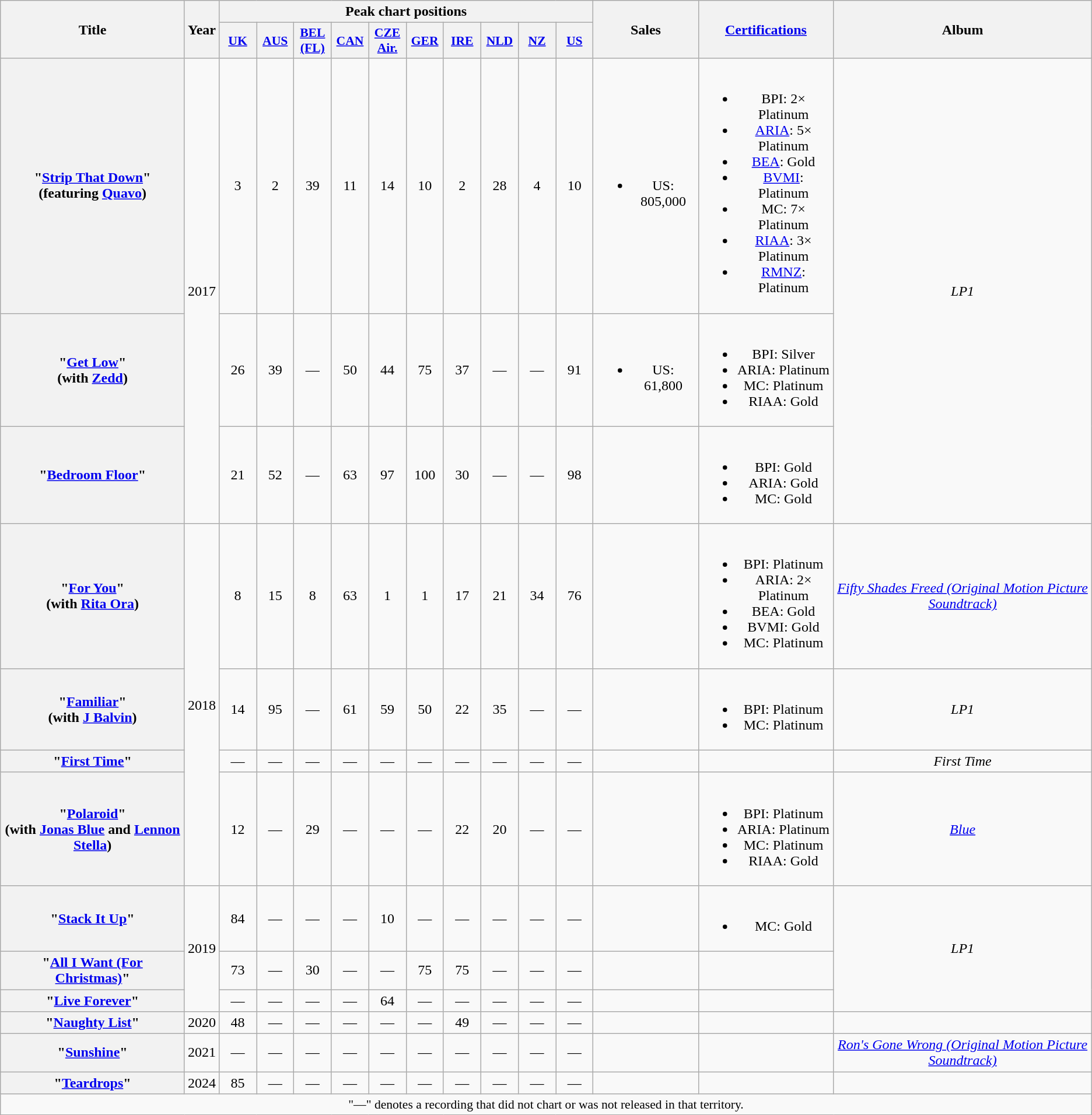<table class="wikitable plainrowheaders" style="text-align:center;">
<tr>
<th scope="col" rowspan="2">Title</th>
<th scope="col" rowspan="2">Year</th>
<th scope="col" colspan="10">Peak chart positions</th>
<th scope="col" rowspan="2">Sales</th>
<th scope="col" rowspan="2"><a href='#'>Certifications</a></th>
<th scope="col" rowspan="2">Album</th>
</tr>
<tr>
<th scope="col" style="width:2.5em;font-size:90%;"><a href='#'>UK</a><br></th>
<th scope="col" style="width:2.5em;font-size:90%;"><a href='#'>AUS</a><br></th>
<th scope="col" style="width:2.5em;font-size:90%;"><a href='#'>BEL <br>(FL)</a><br></th>
<th scope="col" style="width:2.5em;font-size:90%;"><a href='#'>CAN</a><br></th>
<th scope="col" style="width:2.5em;font-size:90%;"><a href='#'>CZE<br>Air.</a><br></th>
<th scope="col" style="width:2.5em;font-size:90%;"><a href='#'>GER</a><br></th>
<th scope="col" style="width:2.5em;font-size:90%;"><a href='#'>IRE</a><br></th>
<th scope="col" style="width:2.5em;font-size:90%;"><a href='#'>NLD</a><br></th>
<th scope="col" style="width:2.5em;font-size:90%;"><a href='#'>NZ</a><br></th>
<th scope="col" style="width:2.5em;font-size:90%;"><a href='#'>US</a><br></th>
</tr>
<tr>
<th scope="row">"<a href='#'>Strip That Down</a>"<br><span>(featuring <a href='#'>Quavo</a>)</span></th>
<td rowspan="3">2017</td>
<td>3</td>
<td>2</td>
<td>39</td>
<td>11</td>
<td>14</td>
<td>10</td>
<td>2</td>
<td>28</td>
<td>4</td>
<td>10</td>
<td><br><ul><li>US: 805,000</li></ul></td>
<td><br><ul><li>BPI: 2× Platinum</li><li><a href='#'>ARIA</a>: 5× Platinum</li><li><a href='#'>BEA</a>: Gold</li><li><a href='#'>BVMI</a>: Platinum</li><li>MC: 7× Platinum</li><li><a href='#'>RIAA</a>: 3× Platinum</li><li><a href='#'>RMNZ</a>: Platinum</li></ul></td>
<td rowspan="3"><em>LP1</em></td>
</tr>
<tr>
<th scope="row">"<a href='#'>Get Low</a>"<br><span>(with <a href='#'>Zedd</a>)</span></th>
<td>26</td>
<td>39</td>
<td>—</td>
<td>50</td>
<td>44</td>
<td>75</td>
<td>37</td>
<td>—</td>
<td>—</td>
<td>91</td>
<td><br><ul><li>US: 61,800</li></ul></td>
<td><br><ul><li>BPI: Silver</li><li>ARIA: Platinum</li><li>MC: Platinum</li><li>RIAA: Gold</li></ul></td>
</tr>
<tr>
<th scope="row">"<a href='#'>Bedroom Floor</a>"</th>
<td>21</td>
<td>52</td>
<td>—</td>
<td>63</td>
<td>97</td>
<td>100</td>
<td>30</td>
<td>—</td>
<td>—</td>
<td>98</td>
<td></td>
<td><br><ul><li>BPI: Gold</li><li>ARIA: Gold</li><li>MC: Gold</li></ul></td>
</tr>
<tr>
<th scope="row">"<a href='#'>For You</a>"<br><span>(with <a href='#'>Rita Ora</a>)</span></th>
<td rowspan="4">2018</td>
<td>8</td>
<td>15</td>
<td>8</td>
<td>63</td>
<td>1</td>
<td>1</td>
<td>17</td>
<td>21</td>
<td>34</td>
<td>76</td>
<td></td>
<td><br><ul><li>BPI: Platinum</li><li>ARIA: 2× Platinum</li><li>BEA: Gold</li><li>BVMI: Gold</li><li>MC: Platinum</li></ul></td>
<td><em><a href='#'>Fifty Shades Freed (Original Motion Picture Soundtrack)</a></em></td>
</tr>
<tr>
<th scope="row">"<a href='#'>Familiar</a>"<br><span>(with <a href='#'>J Balvin</a>)</span></th>
<td>14</td>
<td>95</td>
<td>—</td>
<td>61</td>
<td>59</td>
<td>50</td>
<td>22</td>
<td>35</td>
<td>—</td>
<td>—</td>
<td></td>
<td><br><ul><li>BPI: Platinum</li><li>MC: Platinum</li></ul></td>
<td><em>LP1</em></td>
</tr>
<tr>
<th scope="row">"<a href='#'>First Time</a>"<br></th>
<td>—</td>
<td>—</td>
<td>—</td>
<td>—</td>
<td>—</td>
<td>—</td>
<td>—</td>
<td>—</td>
<td>—</td>
<td>—</td>
<td></td>
<td></td>
<td><em>First Time</em></td>
</tr>
<tr>
<th scope="row">"<a href='#'>Polaroid</a>"<br><span>(with <a href='#'>Jonas Blue</a> and <a href='#'>Lennon Stella</a>)</span></th>
<td>12</td>
<td>—</td>
<td>29</td>
<td>—</td>
<td>—</td>
<td>—</td>
<td>22</td>
<td>20</td>
<td>—</td>
<td>—</td>
<td></td>
<td><br><ul><li>BPI: Platinum</li><li>ARIA: Platinum</li><li>MC: Platinum</li><li>RIAA: Gold</li></ul></td>
<td><em><a href='#'>Blue</a></em></td>
</tr>
<tr>
<th scope="row">"<a href='#'>Stack It Up</a>"<br></th>
<td rowspan="3">2019</td>
<td>84</td>
<td>—</td>
<td>—</td>
<td>—</td>
<td>10</td>
<td>—</td>
<td>—</td>
<td>—</td>
<td>—</td>
<td>—</td>
<td></td>
<td><br><ul><li>MC: Gold</li></ul></td>
<td rowspan="3"><em>LP1</em></td>
</tr>
<tr>
<th scope="row">"<a href='#'>All I Want (For Christmas)</a>"</th>
<td>73</td>
<td>—</td>
<td>30</td>
<td>—</td>
<td>—</td>
<td>75</td>
<td>75</td>
<td>—</td>
<td>—</td>
<td>—</td>
<td></td>
<td></td>
</tr>
<tr>
<th scope="row">"<a href='#'>Live Forever</a>"<br></th>
<td>—</td>
<td>—</td>
<td>—</td>
<td>—</td>
<td>64</td>
<td>—</td>
<td>—</td>
<td>—</td>
<td>—</td>
<td>—</td>
<td></td>
<td></td>
</tr>
<tr>
<th scope="row">"<a href='#'>Naughty List</a>"<br></th>
<td>2020</td>
<td>48</td>
<td>—</td>
<td>—</td>
<td>—</td>
<td>—</td>
<td>—</td>
<td>49</td>
<td>—</td>
<td>—</td>
<td>—</td>
<td></td>
<td></td>
<td></td>
</tr>
<tr>
<th scope="row">"<a href='#'>Sunshine</a>"</th>
<td>2021</td>
<td>—</td>
<td>—</td>
<td>—</td>
<td>—</td>
<td>—</td>
<td>—</td>
<td>—</td>
<td>—</td>
<td>—</td>
<td>—</td>
<td></td>
<td></td>
<td><em><a href='#'>Ron's Gone Wrong (Original Motion Picture Soundtrack)</a></em></td>
</tr>
<tr>
<th scope="row">"<a href='#'>Teardrops</a>"</th>
<td>2024</td>
<td>85</td>
<td>—</td>
<td>—</td>
<td>—</td>
<td>—</td>
<td>—</td>
<td>—</td>
<td>—</td>
<td>—</td>
<td>—</td>
<td></td>
<td></td>
<td></td>
</tr>
<tr>
<td colspan="16" style="font-size:90%">"—" denotes a recording that did not chart or was not released in that territory.</td>
</tr>
</table>
